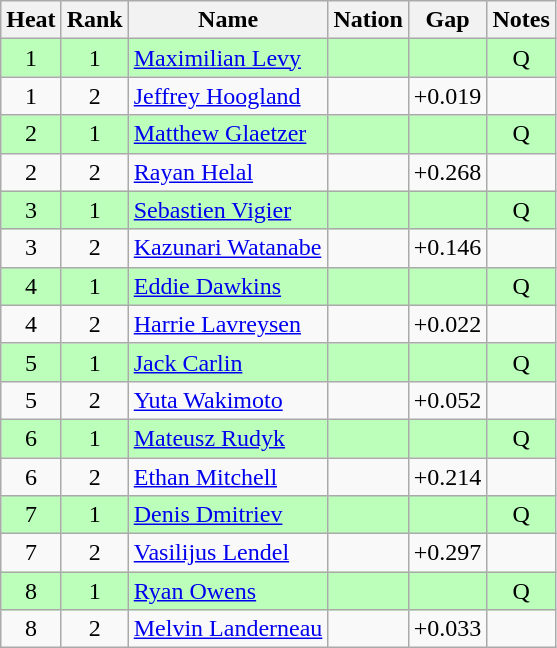<table class="wikitable sortable" style="text-align:center">
<tr>
<th>Heat</th>
<th>Rank</th>
<th>Name</th>
<th>Nation</th>
<th>Gap</th>
<th>Notes</th>
</tr>
<tr bgcolor=bbffbb>
<td>1</td>
<td>1</td>
<td align=left><a href='#'>Maximilian Levy</a></td>
<td align=left></td>
<td></td>
<td>Q</td>
</tr>
<tr>
<td>1</td>
<td>2</td>
<td align=left><a href='#'>Jeffrey Hoogland</a></td>
<td align=left></td>
<td>+0.019</td>
<td></td>
</tr>
<tr bgcolor=bbffbb>
<td>2</td>
<td>1</td>
<td align=left><a href='#'>Matthew Glaetzer</a></td>
<td align=left></td>
<td></td>
<td>Q</td>
</tr>
<tr>
<td>2</td>
<td>2</td>
<td align=left><a href='#'>Rayan Helal</a></td>
<td align=left></td>
<td>+0.268</td>
<td></td>
</tr>
<tr bgcolor=bbffbb>
<td>3</td>
<td>1</td>
<td align=left><a href='#'>Sebastien Vigier</a></td>
<td align=left></td>
<td></td>
<td>Q</td>
</tr>
<tr>
<td>3</td>
<td>2</td>
<td align=left><a href='#'>Kazunari Watanabe</a></td>
<td align=left></td>
<td>+0.146</td>
<td></td>
</tr>
<tr bgcolor=bbffbb>
<td>4</td>
<td>1</td>
<td align=left><a href='#'>Eddie Dawkins</a></td>
<td align=left></td>
<td></td>
<td>Q</td>
</tr>
<tr>
<td>4</td>
<td>2</td>
<td align=left><a href='#'>Harrie Lavreysen</a></td>
<td align=left></td>
<td>+0.022</td>
<td></td>
</tr>
<tr bgcolor=bbffbb>
<td>5</td>
<td>1</td>
<td align=left><a href='#'>Jack Carlin</a></td>
<td align=left></td>
<td></td>
<td>Q</td>
</tr>
<tr>
<td>5</td>
<td>2</td>
<td align=left><a href='#'>Yuta Wakimoto</a></td>
<td align=left></td>
<td>+0.052</td>
<td></td>
</tr>
<tr bgcolor=bbffbb>
<td>6</td>
<td>1</td>
<td align=left><a href='#'>Mateusz Rudyk</a></td>
<td align=left></td>
<td></td>
<td>Q</td>
</tr>
<tr>
<td>6</td>
<td>2</td>
<td align=left><a href='#'>Ethan Mitchell</a></td>
<td align=left></td>
<td>+0.214</td>
<td></td>
</tr>
<tr bgcolor=bbffbb>
<td>7</td>
<td>1</td>
<td align=left><a href='#'>Denis Dmitriev</a></td>
<td align=left></td>
<td></td>
<td>Q</td>
</tr>
<tr>
<td>7</td>
<td>2</td>
<td align=left><a href='#'>Vasilijus Lendel</a></td>
<td align=left></td>
<td>+0.297</td>
<td></td>
</tr>
<tr bgcolor=bbffbb>
<td>8</td>
<td>1</td>
<td align=left><a href='#'>Ryan Owens</a></td>
<td align=left></td>
<td></td>
<td>Q</td>
</tr>
<tr>
<td>8</td>
<td>2</td>
<td align=left><a href='#'>Melvin Landerneau</a></td>
<td align=left></td>
<td>+0.033</td>
<td></td>
</tr>
</table>
